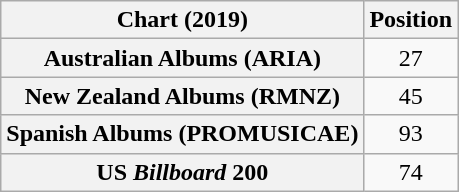<table class="wikitable sortable plainrowheaders" style="text-align:center">
<tr>
<th scope="col">Chart (2019)</th>
<th scope="col">Position</th>
</tr>
<tr>
<th scope="row">Australian Albums (ARIA)</th>
<td>27</td>
</tr>
<tr>
<th scope="row">New Zealand Albums (RMNZ)</th>
<td>45</td>
</tr>
<tr>
<th scope="row">Spanish Albums (PROMUSICAE)</th>
<td>93</td>
</tr>
<tr>
<th scope="row">US <em>Billboard</em> 200</th>
<td>74</td>
</tr>
</table>
